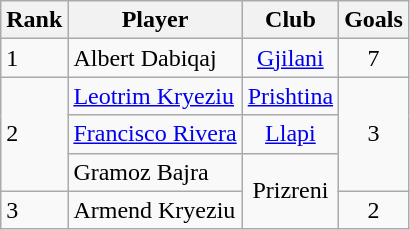<table class="wikitable">
<tr>
<th>Rank</th>
<th>Player</th>
<th>Club</th>
<th>Goals</th>
</tr>
<tr>
<td>1</td>
<td> Albert Dabiqaj</td>
<td align="center"><a href='#'>Gjilani</a></td>
<td align="center">7</td>
</tr>
<tr>
<td rowspan="3">2</td>
<td> <a href='#'>Leotrim Kryeziu</a></td>
<td align="center"><a href='#'>Prishtina</a></td>
<td align="center" rowspan="3">3</td>
</tr>
<tr>
<td> <a href='#'>Francisco Rivera</a></td>
<td align="center"><a href='#'>Llapi</a></td>
</tr>
<tr>
<td> Gramoz Bajra</td>
<td align="center" rowspan="2">Prizreni</td>
</tr>
<tr>
<td>3</td>
<td> Armend Kryeziu</td>
<td align="center">2</td>
</tr>
</table>
